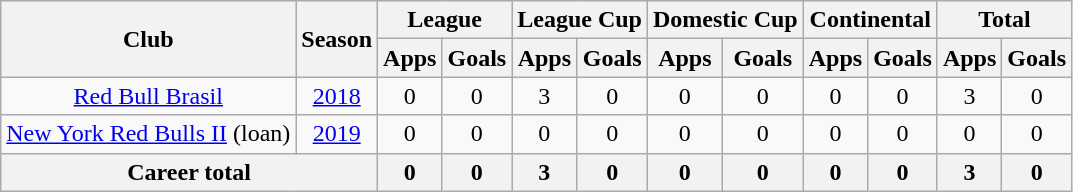<table class="wikitable" style="text-align: center;">
<tr>
<th rowspan="2">Club</th>
<th rowspan="2">Season</th>
<th colspan="2">League</th>
<th colspan="2">League Cup</th>
<th colspan="2">Domestic Cup</th>
<th colspan="2">Continental</th>
<th colspan="2">Total</th>
</tr>
<tr>
<th>Apps</th>
<th>Goals</th>
<th>Apps</th>
<th>Goals</th>
<th>Apps</th>
<th>Goals</th>
<th>Apps</th>
<th>Goals</th>
<th>Apps</th>
<th>Goals</th>
</tr>
<tr>
<td rowspan="1"><a href='#'>Red Bull Brasil</a></td>
<td><a href='#'>2018</a></td>
<td>0</td>
<td>0</td>
<td>3</td>
<td>0</td>
<td>0</td>
<td>0</td>
<td>0</td>
<td>0</td>
<td>3</td>
<td>0</td>
</tr>
<tr>
<td rowspan="1"><a href='#'>New York Red Bulls II</a> (loan)</td>
<td colspan="1"><a href='#'>2019</a></td>
<td>0</td>
<td>0</td>
<td>0</td>
<td>0</td>
<td>0</td>
<td>0</td>
<td>0</td>
<td>0</td>
<td>0</td>
<td>0</td>
</tr>
<tr>
<th colspan="2">Career total</th>
<th>0</th>
<th>0</th>
<th>3</th>
<th>0</th>
<th>0</th>
<th>0</th>
<th>0</th>
<th>0</th>
<th>3</th>
<th>0</th>
</tr>
</table>
